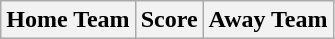<table class="wikitable" style="text-align: center">
<tr>
<th>Home Team</th>
<th>Score</th>
<th>Away Team<br>














</th>
</tr>
</table>
